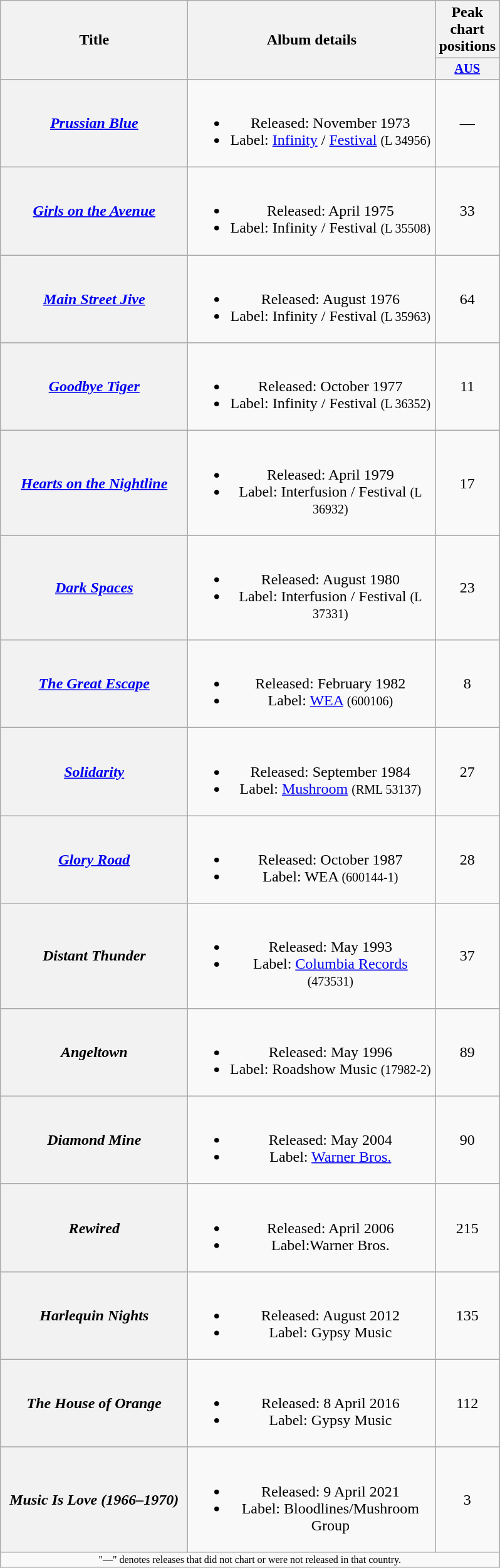<table class="wikitable plainrowheaders" style="text-align:center;" border="1">
<tr>
<th scope="col" rowspan="2" style="width:12em;">Title</th>
<th scope="col" rowspan="2" style="width:16em;">Album details</th>
<th scope="col" colspan="1">Peak chart<br>positions</th>
</tr>
<tr>
<th style="width:3em;font-size:85%"><a href='#'>AUS</a><br></th>
</tr>
<tr>
<th scope="row"><em><a href='#'>Prussian Blue</a></em></th>
<td><br><ul><li>Released: November 1973</li><li>Label: <a href='#'>Infinity</a> / <a href='#'>Festival</a> <small>(L 34956)</small></li></ul></td>
<td align="center">—</td>
</tr>
<tr>
<th scope="row"><em><a href='#'>Girls on the Avenue</a></em></th>
<td><br><ul><li>Released: April 1975</li><li>Label: Infinity / Festival <small>(L 35508)</small></li></ul></td>
<td align="center">33</td>
</tr>
<tr>
<th scope="row"><em><a href='#'>Main Street Jive</a></em></th>
<td><br><ul><li>Released: August 1976</li><li>Label: Infinity / Festival <small>(L 35963)</small></li></ul></td>
<td align="center">64</td>
</tr>
<tr>
<th scope="row"><em><a href='#'>Goodbye Tiger</a></em></th>
<td><br><ul><li>Released: October 1977</li><li>Label: Infinity / Festival <small>(L 36352)</small></li></ul></td>
<td align="center">11</td>
</tr>
<tr>
<th scope="row"><em><a href='#'>Hearts on the Nightline</a></em></th>
<td><br><ul><li>Released: April 1979</li><li>Label: Interfusion / Festival <small>(L 36932)</small></li></ul></td>
<td align="center">17</td>
</tr>
<tr>
<th scope="row"><em><a href='#'>Dark Spaces</a></em></th>
<td><br><ul><li>Released: August 1980</li><li>Label: Interfusion / Festival <small>(L 37331)</small></li></ul></td>
<td align="center">23</td>
</tr>
<tr>
<th scope="row"><em><a href='#'>The Great Escape</a></em></th>
<td><br><ul><li>Released: February 1982</li><li>Label: <a href='#'>WEA</a> <small>(600106)</small></li></ul></td>
<td align="center">8</td>
</tr>
<tr>
<th scope="row"><em><a href='#'>Solidarity</a></em></th>
<td><br><ul><li>Released: September 1984</li><li>Label: <a href='#'>Mushroom</a> <small>(RML 53137)</small></li></ul></td>
<td align="center">27</td>
</tr>
<tr>
<th scope="row"><em><a href='#'>Glory Road</a></em></th>
<td><br><ul><li>Released: October 1987</li><li>Label: WEA <small>(600144-1)</small></li></ul></td>
<td align="center">28</td>
</tr>
<tr>
<th scope="row"><em>Distant Thunder</em></th>
<td><br><ul><li>Released: May 1993</li><li>Label: <a href='#'>Columbia Records</a> <small>(473531)</small></li></ul></td>
<td align="center">37</td>
</tr>
<tr>
<th scope="row"><em>Angeltown</em></th>
<td><br><ul><li>Released: May 1996</li><li>Label: Roadshow Music <small>(17982-2)</small></li></ul></td>
<td align="center">89</td>
</tr>
<tr>
<th scope="row"><em>Diamond Mine</em></th>
<td><br><ul><li>Released: May 2004</li><li>Label: <a href='#'>Warner Bros.</a></li></ul></td>
<td align="center">90</td>
</tr>
<tr>
<th scope="row"><em>Rewired</em></th>
<td><br><ul><li>Released: April 2006</li><li>Label:Warner Bros.</li></ul></td>
<td align="center">215</td>
</tr>
<tr>
<th scope="row"><em>Harlequin Nights</em></th>
<td><br><ul><li>Released: August 2012</li><li>Label: Gypsy Music</li></ul></td>
<td align="center">135</td>
</tr>
<tr>
<th scope="row"><em>The House of Orange</em></th>
<td><br><ul><li>Released: 8 April 2016</li><li>Label: Gypsy Music</li></ul></td>
<td align="center">112</td>
</tr>
<tr>
<th scope="row"><em>Music Is Love (1966–1970)</em></th>
<td><br><ul><li>Released: 9 April 2021</li><li>Label: Bloodlines/Mushroom Group</li></ul></td>
<td align="center">3<br></td>
</tr>
<tr>
<td align="center" colspan="4" style="font-size: 8pt">"—" denotes releases that did not chart or were not released in that country.</td>
</tr>
</table>
